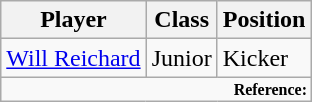<table class="wikitable">
<tr>
<th>Player</th>
<th>Class</th>
<th>Position</th>
</tr>
<tr>
<td><a href='#'>Will Reichard</a></td>
<td>Junior</td>
<td>Kicker</td>
</tr>
<tr>
<td colspan="3"  style="font-size:8pt; text-align:right;"><strong>Reference:</strong></td>
</tr>
</table>
